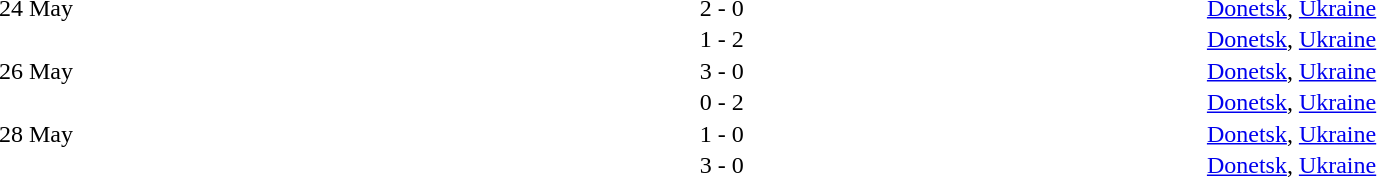<table cellspacing=1 width=85%>
<tr>
<th width=15%></th>
<th width=25%></th>
<th width=10%></th>
<th width=25%></th>
<th width=25%></th>
</tr>
<tr>
<td>24 May</td>
<td align=right></td>
<td align=center>2 - 0</td>
<td></td>
<td><a href='#'>Donetsk</a>, <a href='#'>Ukraine</a></td>
</tr>
<tr>
<td></td>
<td align=right></td>
<td align=center>1 - 2</td>
<td></td>
<td><a href='#'>Donetsk</a>, <a href='#'>Ukraine</a></td>
</tr>
<tr>
<td>26 May</td>
<td align=right></td>
<td align=center>3 - 0</td>
<td></td>
<td><a href='#'>Donetsk</a>, <a href='#'>Ukraine</a></td>
</tr>
<tr>
<td></td>
<td align=right></td>
<td align=center>0 - 2</td>
<td></td>
<td><a href='#'>Donetsk</a>, <a href='#'>Ukraine</a></td>
</tr>
<tr>
<td>28 May</td>
<td align=right></td>
<td align=center>1 - 0</td>
<td></td>
<td><a href='#'>Donetsk</a>, <a href='#'>Ukraine</a></td>
</tr>
<tr>
<td></td>
<td align=right></td>
<td align=center>3 - 0</td>
<td></td>
<td><a href='#'>Donetsk</a>, <a href='#'>Ukraine</a></td>
</tr>
</table>
